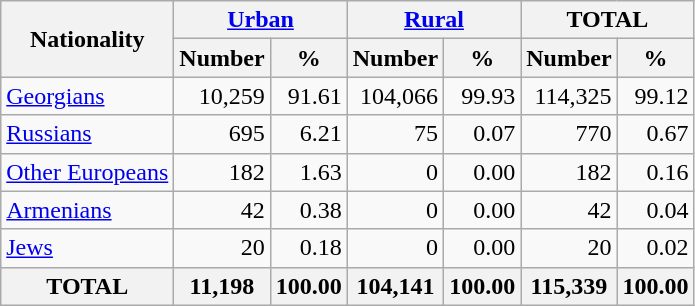<table class="wikitable sortable">
<tr>
<th rowspan="2">Nationality</th>
<th colspan="2"><a href='#'>Urban</a></th>
<th colspan="2"><a href='#'>Rural</a></th>
<th colspan="2">TOTAL</th>
</tr>
<tr>
<th>Number</th>
<th>%</th>
<th>Number</th>
<th>%</th>
<th>Number</th>
<th>%</th>
</tr>
<tr>
<td><a href='#'>Georgians</a></td>
<td align="right">10,259</td>
<td align="right">91.61</td>
<td align="right">104,066</td>
<td align="right">99.93</td>
<td align="right">114,325</td>
<td align="right">99.12</td>
</tr>
<tr>
<td><a href='#'>Russians</a></td>
<td align="right">695</td>
<td align="right">6.21</td>
<td align="right">75</td>
<td align="right">0.07</td>
<td align="right">770</td>
<td align="right">0.67</td>
</tr>
<tr>
<td><a href='#'>Other Europeans</a></td>
<td align="right">182</td>
<td align="right">1.63</td>
<td align="right">0</td>
<td align="right">0.00</td>
<td align="right">182</td>
<td align="right">0.16</td>
</tr>
<tr>
<td><a href='#'>Armenians</a></td>
<td align="right">42</td>
<td align="right">0.38</td>
<td align="right">0</td>
<td align="right">0.00</td>
<td align="right">42</td>
<td align="right">0.04</td>
</tr>
<tr>
<td><a href='#'>Jews</a></td>
<td align="right">20</td>
<td align="right">0.18</td>
<td align="right">0</td>
<td align="right">0.00</td>
<td align="right">20</td>
<td align="right">0.02</td>
</tr>
<tr>
<th>TOTAL</th>
<th>11,198</th>
<th>100.00</th>
<th>104,141</th>
<th>100.00</th>
<th>115,339</th>
<th>100.00</th>
</tr>
</table>
